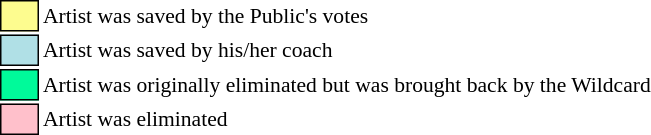<table class="toccolours"style="font-size: 90%; white-space: nowrap;">
<tr>
<td style="background:#fdfc8f; border:1px solid black;">      </td>
<td>Artist was saved by the Public's votes</td>
</tr>
<tr>
<td style="background:#b0e0e6; border:1px solid black;">      </td>
<td>Artist was saved by his/her coach</td>
</tr>
<tr>
<td style="background:#00fa9a; border:1px solid black;">      </td>
<td>Artist was originally eliminated but was brought back by the Wildcard</td>
</tr>
<tr>
<td style="background:pink; border:1px solid black;">      </td>
<td>Artist was eliminated</td>
</tr>
</table>
